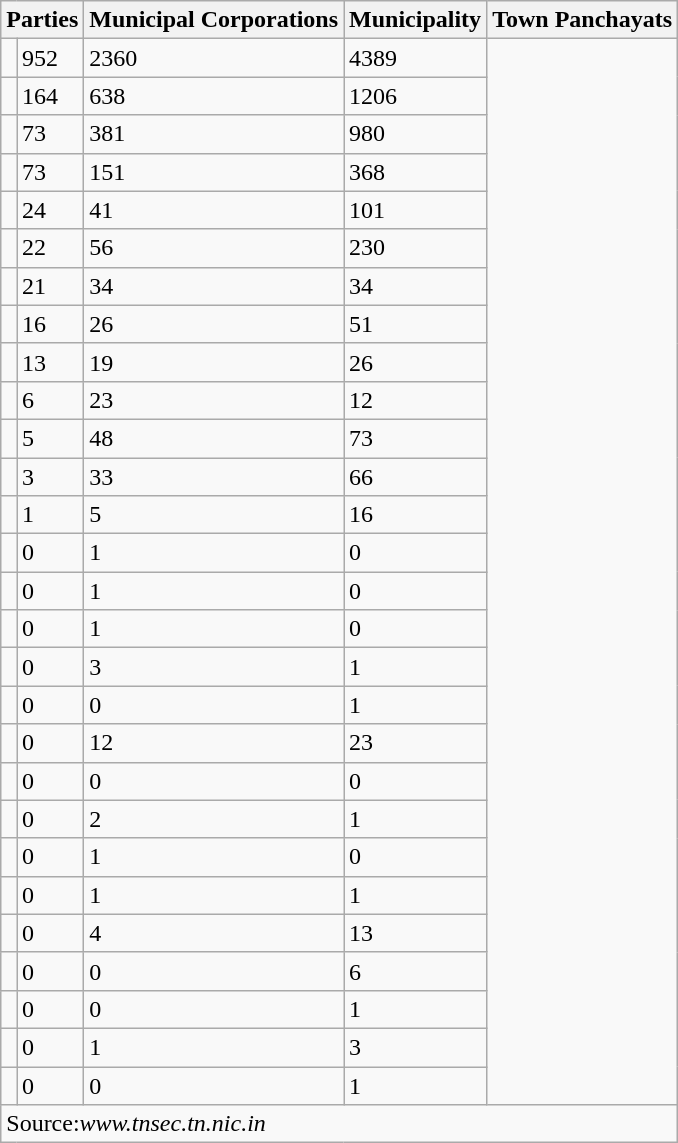<table class="wikitable sortable">
<tr>
<th colspan="2">Parties</th>
<th>Municipal Corporations</th>
<th>Municipality</th>
<th>Town Panchayats</th>
</tr>
<tr>
<td></td>
<td>952</td>
<td>2360</td>
<td>4389</td>
</tr>
<tr>
<td></td>
<td>164</td>
<td>638</td>
<td>1206</td>
</tr>
<tr>
<td></td>
<td>73</td>
<td>381</td>
<td>980</td>
</tr>
<tr>
<td></td>
<td>73</td>
<td>151</td>
<td>368</td>
</tr>
<tr>
<td></td>
<td>24</td>
<td>41</td>
<td>101</td>
</tr>
<tr>
<td></td>
<td>22</td>
<td>56</td>
<td>230</td>
</tr>
<tr>
<td></td>
<td>21</td>
<td>34</td>
<td>34</td>
</tr>
<tr>
<td></td>
<td>16</td>
<td>26</td>
<td>51</td>
</tr>
<tr>
<td></td>
<td>13</td>
<td>19</td>
<td>26</td>
</tr>
<tr>
<td></td>
<td>6</td>
<td>23</td>
<td>12</td>
</tr>
<tr>
<td></td>
<td>5</td>
<td>48</td>
<td>73</td>
</tr>
<tr>
<td></td>
<td>3</td>
<td>33</td>
<td>66</td>
</tr>
<tr>
<td></td>
<td>1</td>
<td>5</td>
<td>16</td>
</tr>
<tr>
<td></td>
<td>0</td>
<td>1</td>
<td>0</td>
</tr>
<tr>
<td></td>
<td>0</td>
<td>1</td>
<td>0</td>
</tr>
<tr>
<td></td>
<td>0</td>
<td>1</td>
<td>0</td>
</tr>
<tr>
<td></td>
<td>0</td>
<td>3</td>
<td>1</td>
</tr>
<tr>
<td></td>
<td>0</td>
<td>0</td>
<td>1</td>
</tr>
<tr>
<td></td>
<td>0</td>
<td>12</td>
<td>23</td>
</tr>
<tr>
<td></td>
<td>0</td>
<td>0</td>
<td>0</td>
</tr>
<tr>
<td></td>
<td>0</td>
<td>2</td>
<td>1</td>
</tr>
<tr>
<td></td>
<td>0</td>
<td>1</td>
<td>0</td>
</tr>
<tr>
<td></td>
<td>0</td>
<td>1</td>
<td>1</td>
</tr>
<tr>
<td></td>
<td>0</td>
<td>4</td>
<td>13</td>
</tr>
<tr>
<td></td>
<td>0</td>
<td>0</td>
<td>6</td>
</tr>
<tr>
<td></td>
<td>0</td>
<td>0</td>
<td>1</td>
</tr>
<tr>
<td></td>
<td>0</td>
<td>1</td>
<td>3</td>
</tr>
<tr>
<td></td>
<td>0</td>
<td>0</td>
<td>1</td>
</tr>
<tr class="sortbottom">
<td colspan="5">Source:<em>www.tnsec.tn.nic.in</em></td>
</tr>
</table>
